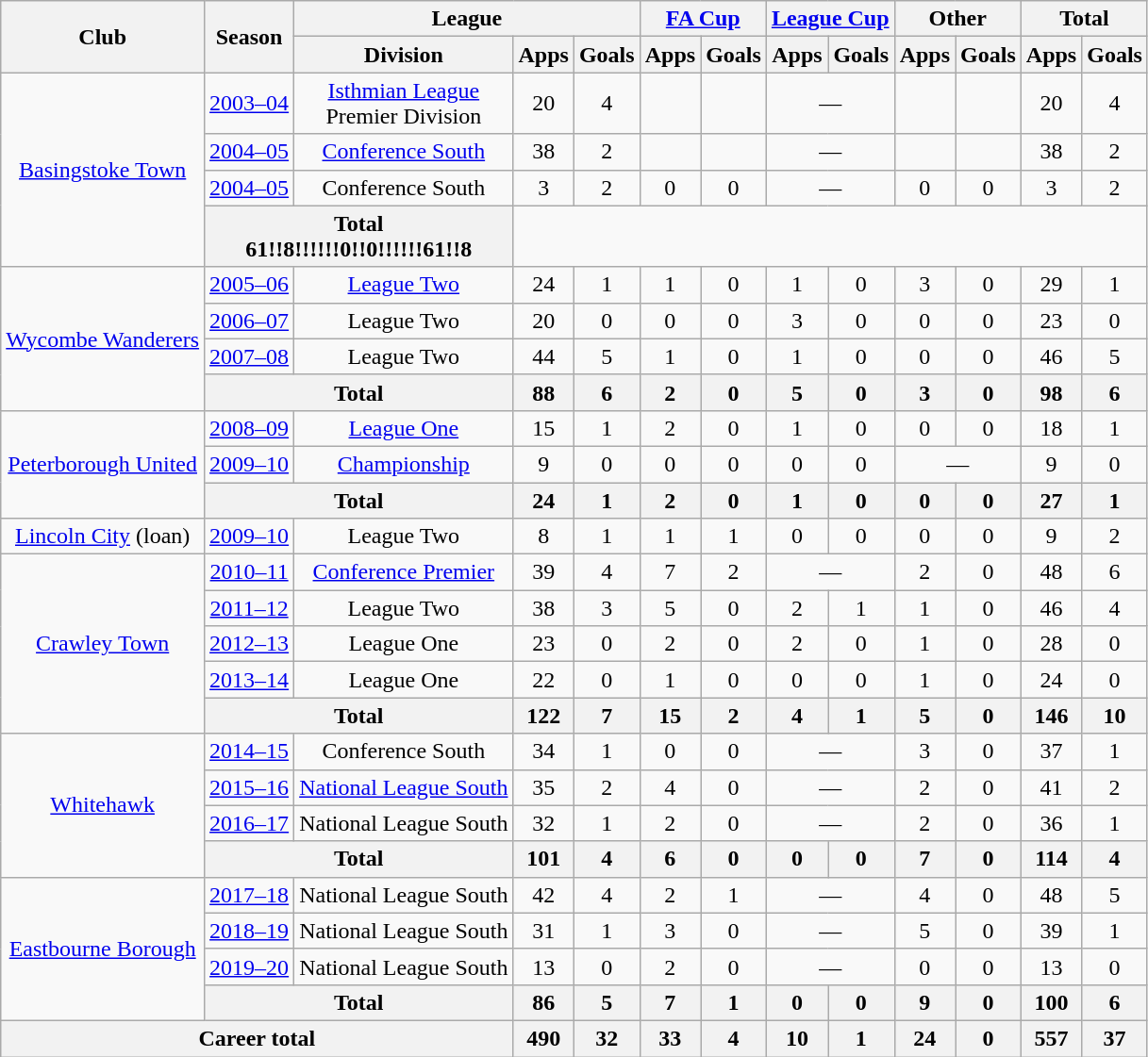<table class="wikitable" style="text-align: center">
<tr>
<th rowspan="2">Club</th>
<th rowspan="2">Season</th>
<th colspan="3">League</th>
<th colspan="2"><a href='#'>FA Cup</a></th>
<th colspan="2"><a href='#'>League Cup</a></th>
<th colspan="2">Other</th>
<th colspan="2">Total</th>
</tr>
<tr>
<th>Division</th>
<th>Apps</th>
<th>Goals</th>
<th>Apps</th>
<th>Goals</th>
<th>Apps</th>
<th>Goals</th>
<th>Apps</th>
<th>Goals</th>
<th>Apps</th>
<th>Goals</th>
</tr>
<tr>
<td rowspan="4"><a href='#'>Basingstoke Town</a></td>
<td><a href='#'>2003–04</a></td>
<td><a href='#'>Isthmian League</a><br>Premier Division</td>
<td>20</td>
<td>4</td>
<td></td>
<td></td>
<td colspan="2">—</td>
<td></td>
<td></td>
<td>20</td>
<td>4</td>
</tr>
<tr>
<td><a href='#'>2004–05</a></td>
<td><a href='#'>Conference South</a></td>
<td>38</td>
<td>2</td>
<td></td>
<td></td>
<td colspan="2">—</td>
<td></td>
<td></td>
<td>38</td>
<td>2</td>
</tr>
<tr>
<td><a href='#'>2004–05</a></td>
<td>Conference South</td>
<td>3</td>
<td>2</td>
<td>0</td>
<td>0</td>
<td colspan="2">—</td>
<td>0</td>
<td>0</td>
<td>3</td>
<td>2</td>
</tr>
<tr>
<th colspan="2">Total<br>61!!8!!!!!!0!!0!!!!!!61!!8</th>
</tr>
<tr>
<td rowspan="4"><a href='#'>Wycombe Wanderers</a></td>
<td><a href='#'>2005–06</a></td>
<td><a href='#'>League Two</a></td>
<td>24</td>
<td>1</td>
<td>1</td>
<td>0</td>
<td>1</td>
<td>0</td>
<td>3</td>
<td>0</td>
<td>29</td>
<td>1</td>
</tr>
<tr>
<td><a href='#'>2006–07</a></td>
<td>League Two</td>
<td>20</td>
<td>0</td>
<td>0</td>
<td>0</td>
<td>3</td>
<td>0</td>
<td>0</td>
<td>0</td>
<td>23</td>
<td>0</td>
</tr>
<tr>
<td><a href='#'>2007–08</a></td>
<td>League Two</td>
<td>44</td>
<td>5</td>
<td>1</td>
<td>0</td>
<td>1</td>
<td>0</td>
<td>0</td>
<td>0</td>
<td>46</td>
<td>5</td>
</tr>
<tr>
<th colspan="2">Total</th>
<th>88</th>
<th>6</th>
<th>2</th>
<th>0</th>
<th>5</th>
<th>0</th>
<th>3</th>
<th>0</th>
<th>98</th>
<th>6</th>
</tr>
<tr>
<td rowspan="3"><a href='#'>Peterborough United</a></td>
<td><a href='#'>2008–09</a></td>
<td><a href='#'>League One</a></td>
<td>15</td>
<td>1</td>
<td>2</td>
<td>0</td>
<td>1</td>
<td>0</td>
<td>0</td>
<td>0</td>
<td>18</td>
<td>1</td>
</tr>
<tr>
<td><a href='#'>2009–10</a></td>
<td><a href='#'>Championship</a></td>
<td>9</td>
<td>0</td>
<td>0</td>
<td>0</td>
<td>0</td>
<td>0</td>
<td colspan="2">—</td>
<td>9</td>
<td>0</td>
</tr>
<tr>
<th colspan="2">Total</th>
<th>24</th>
<th>1</th>
<th>2</th>
<th>0</th>
<th>1</th>
<th>0</th>
<th>0</th>
<th>0</th>
<th>27</th>
<th>1</th>
</tr>
<tr>
<td><a href='#'>Lincoln City</a> (loan)</td>
<td><a href='#'>2009–10</a></td>
<td>League Two</td>
<td>8</td>
<td>1</td>
<td>1</td>
<td>1</td>
<td>0</td>
<td>0</td>
<td>0</td>
<td>0</td>
<td>9</td>
<td>2</td>
</tr>
<tr>
<td rowspan="5"><a href='#'>Crawley Town</a></td>
<td><a href='#'>2010–11</a></td>
<td><a href='#'>Conference Premier</a></td>
<td>39</td>
<td>4</td>
<td>7</td>
<td>2</td>
<td colspan="2">—</td>
<td>2</td>
<td>0</td>
<td>48</td>
<td>6</td>
</tr>
<tr>
<td><a href='#'>2011–12</a></td>
<td>League Two</td>
<td>38</td>
<td>3</td>
<td>5</td>
<td>0</td>
<td>2</td>
<td>1</td>
<td>1</td>
<td>0</td>
<td>46</td>
<td>4</td>
</tr>
<tr>
<td><a href='#'>2012–13</a></td>
<td>League One</td>
<td>23</td>
<td>0</td>
<td>2</td>
<td>0</td>
<td>2</td>
<td>0</td>
<td>1</td>
<td>0</td>
<td>28</td>
<td>0</td>
</tr>
<tr>
<td><a href='#'>2013–14</a></td>
<td>League One</td>
<td>22</td>
<td>0</td>
<td>1</td>
<td>0</td>
<td>0</td>
<td>0</td>
<td>1</td>
<td>0</td>
<td>24</td>
<td>0</td>
</tr>
<tr>
<th colspan="2">Total</th>
<th>122</th>
<th>7</th>
<th>15</th>
<th>2</th>
<th>4</th>
<th>1</th>
<th>5</th>
<th>0</th>
<th>146</th>
<th>10</th>
</tr>
<tr>
<td rowspan="4"><a href='#'>Whitehawk</a></td>
<td><a href='#'>2014–15</a></td>
<td>Conference South</td>
<td>34</td>
<td>1</td>
<td>0</td>
<td>0</td>
<td colspan="2">—</td>
<td>3</td>
<td>0</td>
<td>37</td>
<td>1</td>
</tr>
<tr>
<td><a href='#'>2015–16</a></td>
<td><a href='#'>National League South</a></td>
<td>35</td>
<td>2</td>
<td>4</td>
<td>0</td>
<td colspan="2">—</td>
<td>2</td>
<td>0</td>
<td>41</td>
<td>2</td>
</tr>
<tr>
<td><a href='#'>2016–17</a></td>
<td>National League South</td>
<td>32</td>
<td>1</td>
<td>2</td>
<td>0</td>
<td colspan="2">—</td>
<td>2</td>
<td>0</td>
<td>36</td>
<td>1</td>
</tr>
<tr>
<th colspan="2">Total</th>
<th>101</th>
<th>4</th>
<th>6</th>
<th>0</th>
<th>0</th>
<th>0</th>
<th>7</th>
<th>0</th>
<th>114</th>
<th>4</th>
</tr>
<tr>
<td rowspan="4"><a href='#'>Eastbourne Borough</a></td>
<td><a href='#'>2017–18</a></td>
<td>National League South</td>
<td>42</td>
<td>4</td>
<td>2</td>
<td>1</td>
<td colspan="2">—</td>
<td>4</td>
<td>0</td>
<td>48</td>
<td>5</td>
</tr>
<tr>
<td><a href='#'>2018–19</a></td>
<td>National League South</td>
<td>31</td>
<td>1</td>
<td>3</td>
<td>0</td>
<td colspan="2">—</td>
<td>5</td>
<td>0</td>
<td>39</td>
<td>1</td>
</tr>
<tr>
<td><a href='#'>2019–20</a></td>
<td>National League South</td>
<td>13</td>
<td>0</td>
<td>2</td>
<td>0</td>
<td colspan="2">—</td>
<td>0</td>
<td>0</td>
<td>13</td>
<td>0</td>
</tr>
<tr>
<th colspan="2">Total</th>
<th>86</th>
<th>5</th>
<th>7</th>
<th>1</th>
<th>0</th>
<th>0</th>
<th>9</th>
<th>0</th>
<th>100</th>
<th>6</th>
</tr>
<tr>
<th colspan="3">Career total</th>
<th>490</th>
<th>32</th>
<th>33</th>
<th>4</th>
<th>10</th>
<th>1</th>
<th>24</th>
<th>0</th>
<th>557</th>
<th>37</th>
</tr>
</table>
